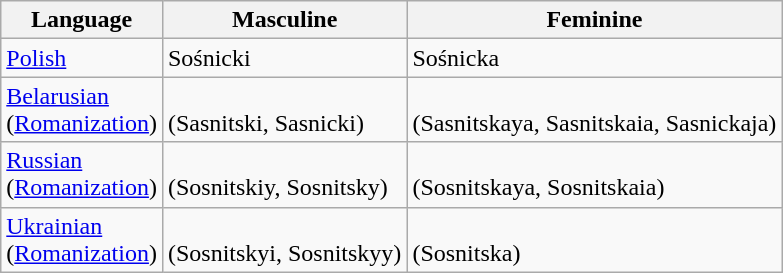<table class="wikitable">
<tr>
<th>Language</th>
<th>Masculine</th>
<th>Feminine</th>
</tr>
<tr>
<td><a href='#'>Polish</a></td>
<td>Sośnicki</td>
<td>Sośnicka</td>
</tr>
<tr>
<td><a href='#'>Belarusian</a> <br>(<a href='#'>Romanization</a>)</td>
<td><br>(Sasnitski, Sasnicki)</td>
<td><br> (Sasnitskaya, Sasnitskaia, Sasnickaja)</td>
</tr>
<tr>
<td><a href='#'>Russian</a> <br>(<a href='#'>Romanization</a>)</td>
<td><br> (Sosnitskiy, Sosnitsky)</td>
<td><br> (Sosnitskaya, Sosnitskaia)</td>
</tr>
<tr>
<td><a href='#'>Ukrainian</a> <br>(<a href='#'>Romanization</a>)</td>
<td><br> (Sosnitskyi, Sosnitskyy)</td>
<td><br> (Sosnitska)</td>
</tr>
</table>
